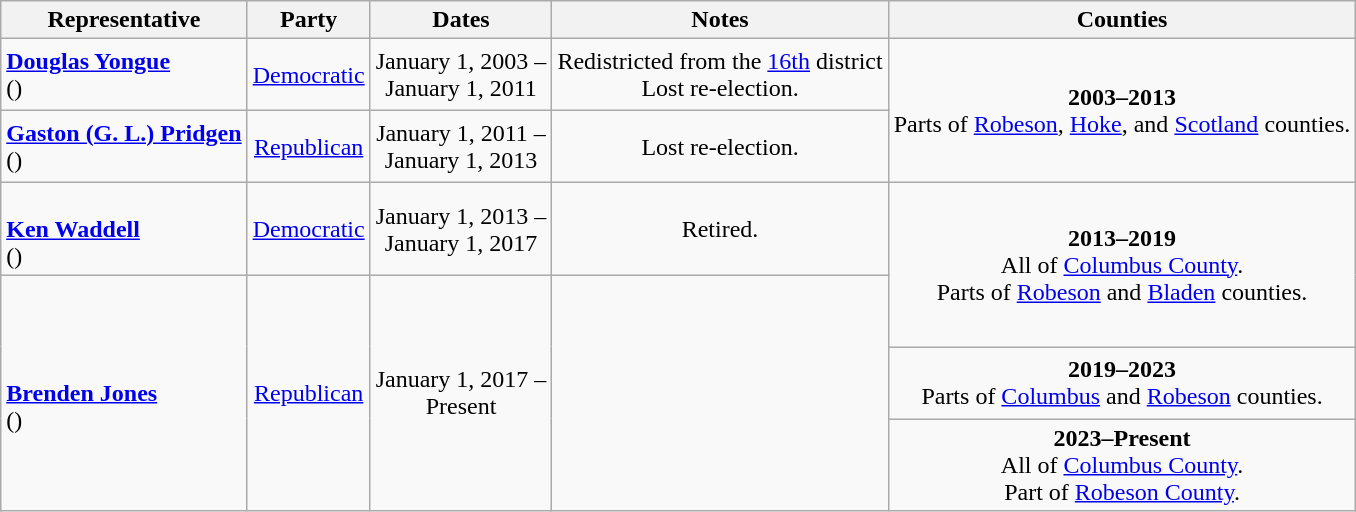<table class=wikitable style="text-align:center">
<tr>
<th>Representative</th>
<th>Party</th>
<th>Dates</th>
<th>Notes</th>
<th>Counties</th>
</tr>
<tr style="height:3em">
<td align=left><strong><a href='#'>Douglas Yongue</a></strong><br>()</td>
<td><a href='#'>Democratic</a></td>
<td nowrap>January 1, 2003 – <br> January 1, 2011</td>
<td>Redistricted from the <a href='#'>16th</a> district <br> Lost re-election.</td>
<td rowspan=2><strong>2003–2013</strong> <br> Parts of <a href='#'>Robeson</a>, <a href='#'>Hoke</a>, and <a href='#'>Scotland</a> counties.</td>
</tr>
<tr style="height:3em">
<td align=left><strong><a href='#'>Gaston (G. L.) Pridgen</a></strong><br>()</td>
<td><a href='#'>Republican</a></td>
<td nowrap>January 1, 2011 – <br> January 1, 2013</td>
<td>Lost re-election.</td>
</tr>
<tr style="height:3em">
<td align=left><br><strong><a href='#'>Ken Waddell</a></strong><br>()</td>
<td><a href='#'>Democratic</a></td>
<td nowrap>January 1, 2013 – <br> January 1, 2017</td>
<td>Retired.</td>
<td rowspan=2><strong>2013–2019</strong> <br> All of <a href='#'>Columbus County</a>. <br> Parts of <a href='#'>Robeson</a> and <a href='#'>Bladen</a> counties.</td>
</tr>
<tr style="height:3em">
<td rowspan=3 align=left><br><strong><a href='#'>Brenden Jones</a></strong><br>()</td>
<td rowspan=3 ><a href='#'>Republican</a></td>
<td rowspan=3 nowrap>January 1, 2017 – <br> Present</td>
<td rowspan=3></td>
</tr>
<tr style="height:3em">
<td><strong>2019–2023</strong> <br> Parts of <a href='#'>Columbus</a> and <a href='#'>Robeson</a> counties.</td>
</tr>
<tr style="height:3em">
<td><strong>2023–Present</strong> <br> All of <a href='#'>Columbus County</a>. <br> Part of <a href='#'>Robeson County</a>.</td>
</tr>
</table>
